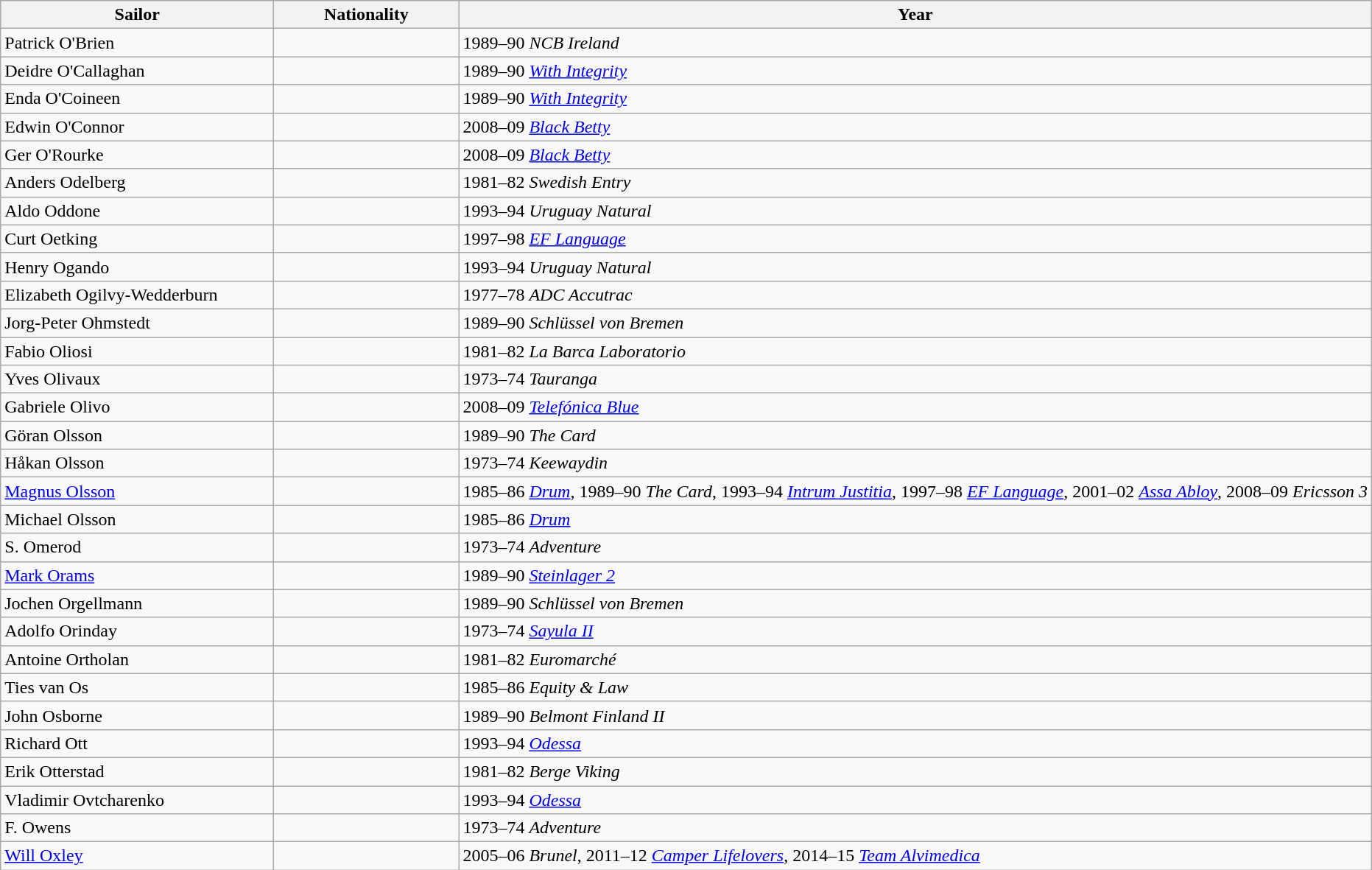<table class=wikitable>
<tr>
<th style="width:15em">Sailor</th>
<th style="width:10em">Nationality</th>
<th>Year</th>
</tr>
<tr>
<td>Patrick O'Brien</td>
<td></td>
<td>1989–90 <em>NCB Ireland</em></td>
</tr>
<tr>
<td>Deidre O'Callaghan</td>
<td></td>
<td>1989–90 <em><a href='#'>With Integrity</a></em></td>
</tr>
<tr>
<td>Enda O'Coineen</td>
<td></td>
<td>1989–90 <em><a href='#'>With Integrity</a></em></td>
</tr>
<tr>
<td>Edwin O'Connor</td>
<td></td>
<td>2008–09 <em><a href='#'>Black Betty</a></em></td>
</tr>
<tr>
<td>Ger O'Rourke</td>
<td></td>
<td>2008–09 <em><a href='#'>Black Betty</a></em></td>
</tr>
<tr>
<td>Anders Odelberg</td>
<td></td>
<td>1981–82 <em>Swedish Entry</em></td>
</tr>
<tr>
<td>Aldo Oddone</td>
<td></td>
<td>1993–94 <em>Uruguay Natural</em></td>
</tr>
<tr>
<td>Curt Oetking</td>
<td></td>
<td>1997–98 <em><a href='#'>EF Language</a></em></td>
</tr>
<tr>
<td>Henry Ogando</td>
<td></td>
<td>1993–94 <em>Uruguay Natural</em></td>
</tr>
<tr>
<td>Elizabeth Ogilvy-Wedderburn</td>
<td></td>
<td>1977–78 <em>ADC Accutrac</em></td>
</tr>
<tr>
<td>Jorg-Peter Ohmstedt</td>
<td></td>
<td>1989–90 <em>Schlüssel von Bremen</em></td>
</tr>
<tr>
<td>Fabio Oliosi</td>
<td></td>
<td>1981–82 <em>La Barca Laboratorio</em></td>
</tr>
<tr>
<td>Yves Olivaux</td>
<td></td>
<td>1973–74 <em>Tauranga</em></td>
</tr>
<tr>
<td>Gabriele Olivo</td>
<td></td>
<td>2008–09 <em><a href='#'>Telefónica Blue</a></em></td>
</tr>
<tr>
<td>Göran Olsson</td>
<td></td>
<td>1989–90 <em>The Card</em></td>
</tr>
<tr>
<td>Håkan Olsson</td>
<td></td>
<td>1973–74 <em>Keewaydin</em></td>
</tr>
<tr>
<td><a href='#'>Magnus Olsson</a></td>
<td></td>
<td>1985–86 <em><a href='#'>Drum</a></em>, 1989–90 <em>The Card</em>, 1993–94 <em><a href='#'>Intrum Justitia</a></em>, 1997–98 <em><a href='#'>EF Language</a></em>, 2001–02 <em><a href='#'>Assa Abloy</a></em>, 2008–09 <em>Ericsson 3</em></td>
</tr>
<tr>
<td>Michael Olsson</td>
<td></td>
<td>1985–86 <em><a href='#'>Drum</a></em></td>
</tr>
<tr>
<td>S. Omerod</td>
<td></td>
<td>1973–74 <em>Adventure</em></td>
</tr>
<tr>
<td><a href='#'>Mark Orams</a></td>
<td></td>
<td>1989–90 <em><a href='#'>Steinlager 2</a></em></td>
</tr>
<tr>
<td>Jochen Orgellmann</td>
<td></td>
<td>1989–90 <em>Schlüssel von Bremen</em></td>
</tr>
<tr>
<td>Adolfo Orinday</td>
<td></td>
<td>1973–74 <em><a href='#'>Sayula II</a></em></td>
</tr>
<tr>
<td>Antoine Ortholan</td>
<td></td>
<td>1981–82 <em>Euromarché</em></td>
</tr>
<tr>
<td>Ties van Os</td>
<td></td>
<td>1985–86 <em>Equity & Law</em></td>
</tr>
<tr>
<td>John Osborne</td>
<td></td>
<td>1989–90 <em>Belmont Finland II</em></td>
</tr>
<tr>
<td>Richard Ott</td>
<td></td>
<td>1993–94 <em><a href='#'>Odessa</a></em></td>
</tr>
<tr>
<td>Erik Otterstad</td>
<td></td>
<td>1981–82 <em>Berge Viking</em></td>
</tr>
<tr>
<td>Vladimir Ovtcharenko</td>
<td></td>
<td>1993–94 <em><a href='#'>Odessa</a></em></td>
</tr>
<tr>
<td>F. Owens</td>
<td></td>
<td>1973–74 <em>Adventure</em></td>
</tr>
<tr>
<td><a href='#'>Will Oxley</a></td>
<td></td>
<td>2005–06 <em>Brunel</em>, 2011–12 <em><a href='#'>Camper Lifelovers</a></em>, 2014–15 <em><a href='#'>Team Alvimedica</a></em></td>
</tr>
</table>
